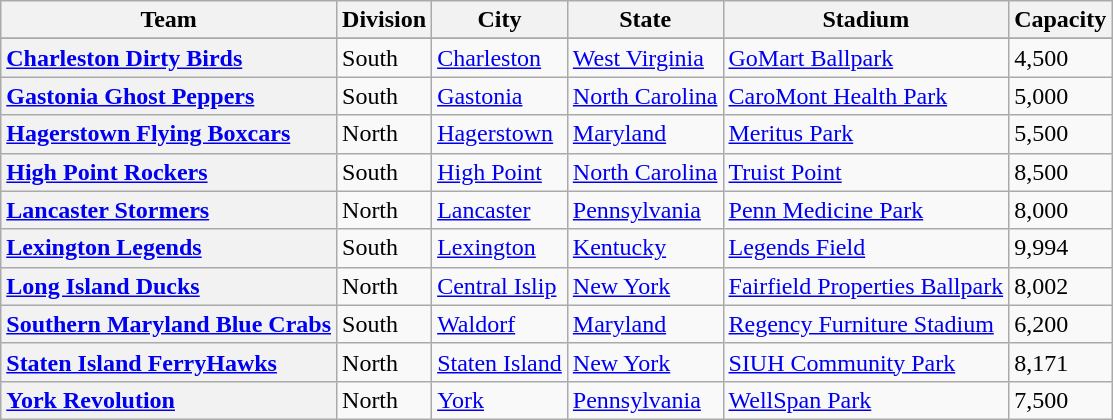<table class="wikitable sortable">
<tr>
<th scope="col">Team</th>
<th scope="col">Division</th>
<th scope="col">City</th>
<th scope="col">State</th>
<th scope="col">Stadium</th>
<th scope="col">Capacity</th>
</tr>
<tr>
</tr>
<tr>
<th scope="row" style="text-align:left"><a href='#'>Charleston Dirty Birds</a></th>
<td>South</td>
<td><a href='#'>Charleston</a></td>
<td><a href='#'>West Virginia</a></td>
<td><a href='#'>GoMart Ballpark</a></td>
<td>4,500</td>
</tr>
<tr>
<th scope="row" style="text-align:left"><a href='#'>Gastonia Ghost Peppers</a></th>
<td>South</td>
<td><a href='#'>Gastonia</a></td>
<td><a href='#'>North Carolina</a></td>
<td><a href='#'>CaroMont Health Park</a></td>
<td>5,000</td>
</tr>
<tr>
<th scope="row" style="text-align:left"><a href='#'>Hagerstown Flying Boxcars</a></th>
<td>North</td>
<td><a href='#'>Hagerstown</a></td>
<td><a href='#'>Maryland</a></td>
<td><a href='#'>Meritus Park</a></td>
<td>5,500</td>
</tr>
<tr>
<th scope="row" style="text-align:left"><a href='#'>High Point Rockers</a></th>
<td>South</td>
<td><a href='#'>High Point</a></td>
<td><a href='#'>North Carolina</a></td>
<td><a href='#'>Truist Point</a></td>
<td>8,500</td>
</tr>
<tr>
<th scope="row" style="text-align:left"><a href='#'>Lancaster Stormers</a></th>
<td>North</td>
<td><a href='#'>Lancaster</a></td>
<td><a href='#'>Pennsylvania</a></td>
<td><a href='#'>Penn Medicine Park</a></td>
<td>8,000</td>
</tr>
<tr>
<th scope="row" style="text-align:left"><a href='#'>Lexington Legends</a></th>
<td>South</td>
<td><a href='#'>Lexington</a></td>
<td><a href='#'>Kentucky</a></td>
<td><a href='#'>Legends Field</a></td>
<td>9,994</td>
</tr>
<tr>
<th scope="row" style="text-align:left"><a href='#'>Long Island Ducks</a></th>
<td>North</td>
<td><a href='#'>Central Islip</a></td>
<td><a href='#'>New York</a></td>
<td><a href='#'>Fairfield Properties Ballpark</a></td>
<td>8,002</td>
</tr>
<tr>
<th scope="row" style="text-align:left"><a href='#'>Southern Maryland Blue Crabs</a></th>
<td>South</td>
<td><a href='#'>Waldorf</a></td>
<td><a href='#'>Maryland</a></td>
<td><a href='#'>Regency Furniture Stadium</a></td>
<td>6,200</td>
</tr>
<tr>
<th scope="row" style="text-align:left"><a href='#'>Staten Island FerryHawks</a></th>
<td>North</td>
<td><a href='#'>Staten Island</a></td>
<td><a href='#'>New York</a></td>
<td><a href='#'>SIUH Community Park</a></td>
<td>8,171</td>
</tr>
<tr>
<th scope="row" style="text-align:left"><a href='#'>York Revolution</a></th>
<td>North</td>
<td><a href='#'>York</a></td>
<td><a href='#'>Pennsylvania</a></td>
<td><a href='#'>WellSpan Park</a></td>
<td>7,500</td>
</tr>
</table>
